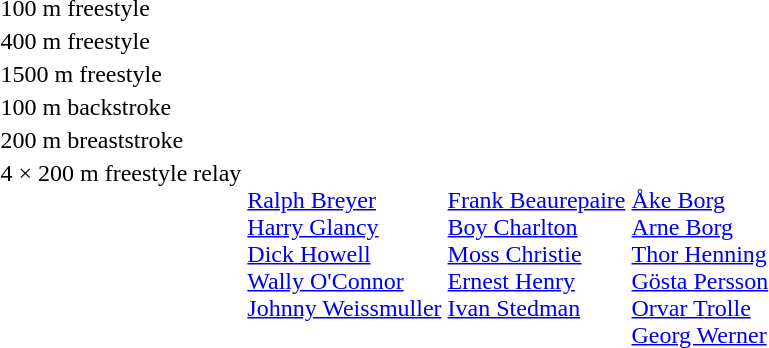<table>
<tr>
<td>100 m freestyle<br></td>
<td></td>
<td></td>
<td></td>
</tr>
<tr>
<td>400 m freestyle<br></td>
<td></td>
<td></td>
<td></td>
</tr>
<tr>
<td>1500 m freestyle<br></td>
<td></td>
<td></td>
<td></td>
</tr>
<tr>
<td>100 m backstroke<br></td>
<td></td>
<td></td>
<td></td>
</tr>
<tr>
<td>200 m breaststroke<br></td>
<td></td>
<td></td>
<td></td>
</tr>
<tr valign=top>
<td>4 × 200 m freestyle relay<br></td>
<td><br><a href='#'>Ralph Breyer</a><br><a href='#'>Harry Glancy</a><br><a href='#'>Dick Howell</a><br><a href='#'>Wally O'Connor</a><br><a href='#'>Johnny Weissmuller</a></td>
<td valign=top><br><a href='#'>Frank Beaurepaire</a><br><a href='#'>Boy Charlton</a><br><a href='#'>Moss Christie</a><br><a href='#'>Ernest Henry</a><br><a href='#'>Ivan Stedman</a></td>
<td><br><a href='#'>Åke Borg</a><br><a href='#'>Arne Borg</a><br><a href='#'>Thor Henning</a><br><a href='#'>Gösta Persson</a><br><a href='#'>Orvar Trolle</a><br><a href='#'>Georg Werner</a></td>
</tr>
</table>
